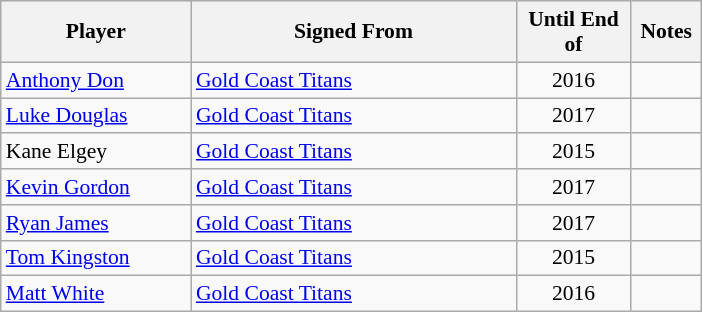<table class="wikitable" style="font-size:90%">
<tr bgcolor="#efefef">
<th width="120">Player</th>
<th width="210">Signed From</th>
<th width="70">Until End of</th>
<th width="40">Notes</th>
</tr>
<tr>
<td><a href='#'>Anthony Don</a></td>
<td> <a href='#'>Gold Coast Titans</a></td>
<td style="text-align:center;">2016</td>
<td style="text-align:center;"></td>
</tr>
<tr>
<td><a href='#'>Luke Douglas</a></td>
<td> <a href='#'>Gold Coast Titans</a></td>
<td style="text-align:center;">2017</td>
<td style="text-align:center;"></td>
</tr>
<tr>
<td>Kane Elgey</td>
<td> <a href='#'>Gold Coast Titans</a></td>
<td style="text-align:center;">2015</td>
<td style="text-align:center;"></td>
</tr>
<tr>
<td><a href='#'>Kevin Gordon</a></td>
<td> <a href='#'>Gold Coast Titans</a></td>
<td style="text-align:center;">2017</td>
<td style="text-align:center;"></td>
</tr>
<tr>
<td><a href='#'>Ryan James</a></td>
<td> <a href='#'>Gold Coast Titans</a></td>
<td style="text-align:center;">2017</td>
<td style="text-align:center;"></td>
</tr>
<tr>
<td><a href='#'>Tom Kingston</a></td>
<td> <a href='#'>Gold Coast Titans</a></td>
<td style="text-align:center;">2015</td>
<td style="text-align:center;"></td>
</tr>
<tr>
<td><a href='#'>Matt White</a></td>
<td> <a href='#'>Gold Coast Titans</a></td>
<td style="text-align:center;">2016</td>
<td style="text-align:center;"></td>
</tr>
</table>
